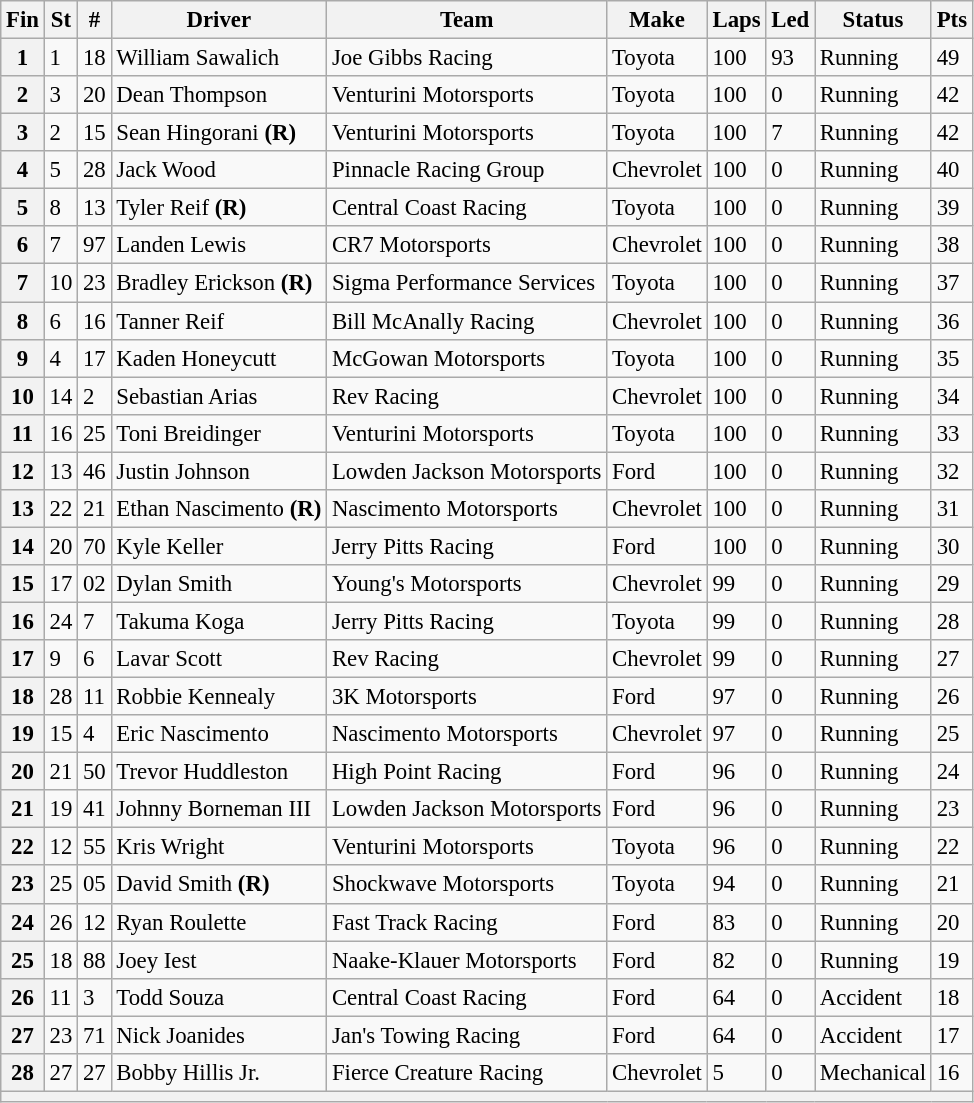<table class="wikitable" style="font-size:95%">
<tr>
<th>Fin</th>
<th>St</th>
<th>#</th>
<th>Driver</th>
<th>Team</th>
<th>Make</th>
<th>Laps</th>
<th>Led</th>
<th>Status</th>
<th>Pts</th>
</tr>
<tr>
<th>1</th>
<td>1</td>
<td>18</td>
<td>William Sawalich</td>
<td>Joe Gibbs Racing</td>
<td>Toyota</td>
<td>100</td>
<td>93</td>
<td>Running</td>
<td>49</td>
</tr>
<tr>
<th>2</th>
<td>3</td>
<td>20</td>
<td>Dean Thompson</td>
<td>Venturini Motorsports</td>
<td>Toyota</td>
<td>100</td>
<td>0</td>
<td>Running</td>
<td>42</td>
</tr>
<tr>
<th>3</th>
<td>2</td>
<td>15</td>
<td>Sean Hingorani <strong>(R)</strong></td>
<td>Venturini Motorsports</td>
<td>Toyota</td>
<td>100</td>
<td>7</td>
<td>Running</td>
<td>42</td>
</tr>
<tr>
<th>4</th>
<td>5</td>
<td>28</td>
<td>Jack Wood</td>
<td>Pinnacle Racing Group</td>
<td>Chevrolet</td>
<td>100</td>
<td>0</td>
<td>Running</td>
<td>40</td>
</tr>
<tr>
<th>5</th>
<td>8</td>
<td>13</td>
<td>Tyler Reif <strong>(R)</strong></td>
<td>Central Coast Racing</td>
<td>Toyota</td>
<td>100</td>
<td>0</td>
<td>Running</td>
<td>39</td>
</tr>
<tr>
<th>6</th>
<td>7</td>
<td>97</td>
<td>Landen Lewis</td>
<td>CR7 Motorsports</td>
<td>Chevrolet</td>
<td>100</td>
<td>0</td>
<td>Running</td>
<td>38</td>
</tr>
<tr>
<th>7</th>
<td>10</td>
<td>23</td>
<td>Bradley Erickson <strong>(R)</strong></td>
<td>Sigma Performance Services</td>
<td>Toyota</td>
<td>100</td>
<td>0</td>
<td>Running</td>
<td>37</td>
</tr>
<tr>
<th>8</th>
<td>6</td>
<td>16</td>
<td>Tanner Reif</td>
<td>Bill McAnally Racing</td>
<td>Chevrolet</td>
<td>100</td>
<td>0</td>
<td>Running</td>
<td>36</td>
</tr>
<tr>
<th>9</th>
<td>4</td>
<td>17</td>
<td>Kaden Honeycutt</td>
<td>McGowan Motorsports</td>
<td>Toyota</td>
<td>100</td>
<td>0</td>
<td>Running</td>
<td>35</td>
</tr>
<tr>
<th>10</th>
<td>14</td>
<td>2</td>
<td>Sebastian Arias</td>
<td>Rev Racing</td>
<td>Chevrolet</td>
<td>100</td>
<td>0</td>
<td>Running</td>
<td>34</td>
</tr>
<tr>
<th>11</th>
<td>16</td>
<td>25</td>
<td>Toni Breidinger</td>
<td>Venturini Motorsports</td>
<td>Toyota</td>
<td>100</td>
<td>0</td>
<td>Running</td>
<td>33</td>
</tr>
<tr>
<th>12</th>
<td>13</td>
<td>46</td>
<td>Justin Johnson</td>
<td>Lowden Jackson Motorsports</td>
<td>Ford</td>
<td>100</td>
<td>0</td>
<td>Running</td>
<td>32</td>
</tr>
<tr>
<th>13</th>
<td>22</td>
<td>21</td>
<td>Ethan Nascimento <strong>(R)</strong></td>
<td>Nascimento Motorsports</td>
<td>Chevrolet</td>
<td>100</td>
<td>0</td>
<td>Running</td>
<td>31</td>
</tr>
<tr>
<th>14</th>
<td>20</td>
<td>70</td>
<td>Kyle Keller</td>
<td>Jerry Pitts Racing</td>
<td>Ford</td>
<td>100</td>
<td>0</td>
<td>Running</td>
<td>30</td>
</tr>
<tr>
<th>15</th>
<td>17</td>
<td>02</td>
<td>Dylan Smith</td>
<td>Young's Motorsports</td>
<td>Chevrolet</td>
<td>99</td>
<td>0</td>
<td>Running</td>
<td>29</td>
</tr>
<tr>
<th>16</th>
<td>24</td>
<td>7</td>
<td>Takuma Koga</td>
<td>Jerry Pitts Racing</td>
<td>Toyota</td>
<td>99</td>
<td>0</td>
<td>Running</td>
<td>28</td>
</tr>
<tr>
<th>17</th>
<td>9</td>
<td>6</td>
<td>Lavar Scott</td>
<td>Rev Racing</td>
<td>Chevrolet</td>
<td>99</td>
<td>0</td>
<td>Running</td>
<td>27</td>
</tr>
<tr>
<th>18</th>
<td>28</td>
<td>11</td>
<td>Robbie Kennealy</td>
<td>3K Motorsports</td>
<td>Ford</td>
<td>97</td>
<td>0</td>
<td>Running</td>
<td>26</td>
</tr>
<tr>
<th>19</th>
<td>15</td>
<td>4</td>
<td>Eric Nascimento</td>
<td>Nascimento Motorsports</td>
<td>Chevrolet</td>
<td>97</td>
<td>0</td>
<td>Running</td>
<td>25</td>
</tr>
<tr>
<th>20</th>
<td>21</td>
<td>50</td>
<td>Trevor Huddleston</td>
<td>High Point Racing</td>
<td>Ford</td>
<td>96</td>
<td>0</td>
<td>Running</td>
<td>24</td>
</tr>
<tr>
<th>21</th>
<td>19</td>
<td>41</td>
<td>Johnny Borneman III</td>
<td>Lowden Jackson Motorsports</td>
<td>Ford</td>
<td>96</td>
<td>0</td>
<td>Running</td>
<td>23</td>
</tr>
<tr>
<th>22</th>
<td>12</td>
<td>55</td>
<td>Kris Wright</td>
<td>Venturini Motorsports</td>
<td>Toyota</td>
<td>96</td>
<td>0</td>
<td>Running</td>
<td>22</td>
</tr>
<tr>
<th>23</th>
<td>25</td>
<td>05</td>
<td>David Smith <strong>(R)</strong></td>
<td>Shockwave Motorsports</td>
<td>Toyota</td>
<td>94</td>
<td>0</td>
<td>Running</td>
<td>21</td>
</tr>
<tr>
<th>24</th>
<td>26</td>
<td>12</td>
<td>Ryan Roulette</td>
<td>Fast Track Racing</td>
<td>Ford</td>
<td>83</td>
<td>0</td>
<td>Running</td>
<td>20</td>
</tr>
<tr>
<th>25</th>
<td>18</td>
<td>88</td>
<td>Joey Iest</td>
<td>Naake-Klauer Motorsports</td>
<td>Ford</td>
<td>82</td>
<td>0</td>
<td>Running</td>
<td>19</td>
</tr>
<tr>
<th>26</th>
<td>11</td>
<td>3</td>
<td>Todd Souza</td>
<td>Central Coast Racing</td>
<td>Ford</td>
<td>64</td>
<td>0</td>
<td>Accident</td>
<td>18</td>
</tr>
<tr>
<th>27</th>
<td>23</td>
<td>71</td>
<td>Nick Joanides</td>
<td>Jan's Towing Racing</td>
<td>Ford</td>
<td>64</td>
<td>0</td>
<td>Accident</td>
<td>17</td>
</tr>
<tr>
<th>28</th>
<td>27</td>
<td>27</td>
<td>Bobby Hillis Jr.</td>
<td>Fierce Creature Racing</td>
<td>Chevrolet</td>
<td>5</td>
<td>0</td>
<td>Mechanical</td>
<td>16</td>
</tr>
<tr>
<th colspan="10"></th>
</tr>
</table>
